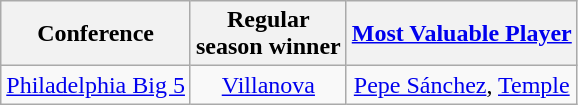<table class="wikitable" style="text-align:center;">
<tr>
<th>Conference</th>
<th>Regular <br> season winner</th>
<th><a href='#'>Most Valuable Player</a></th>
</tr>
<tr>
<td><a href='#'>Philadelphia Big 5</a></td>
<td><a href='#'>Villanova</a></td>
<td><a href='#'>Pepe Sánchez</a>, <a href='#'>Temple</a></td>
</tr>
</table>
